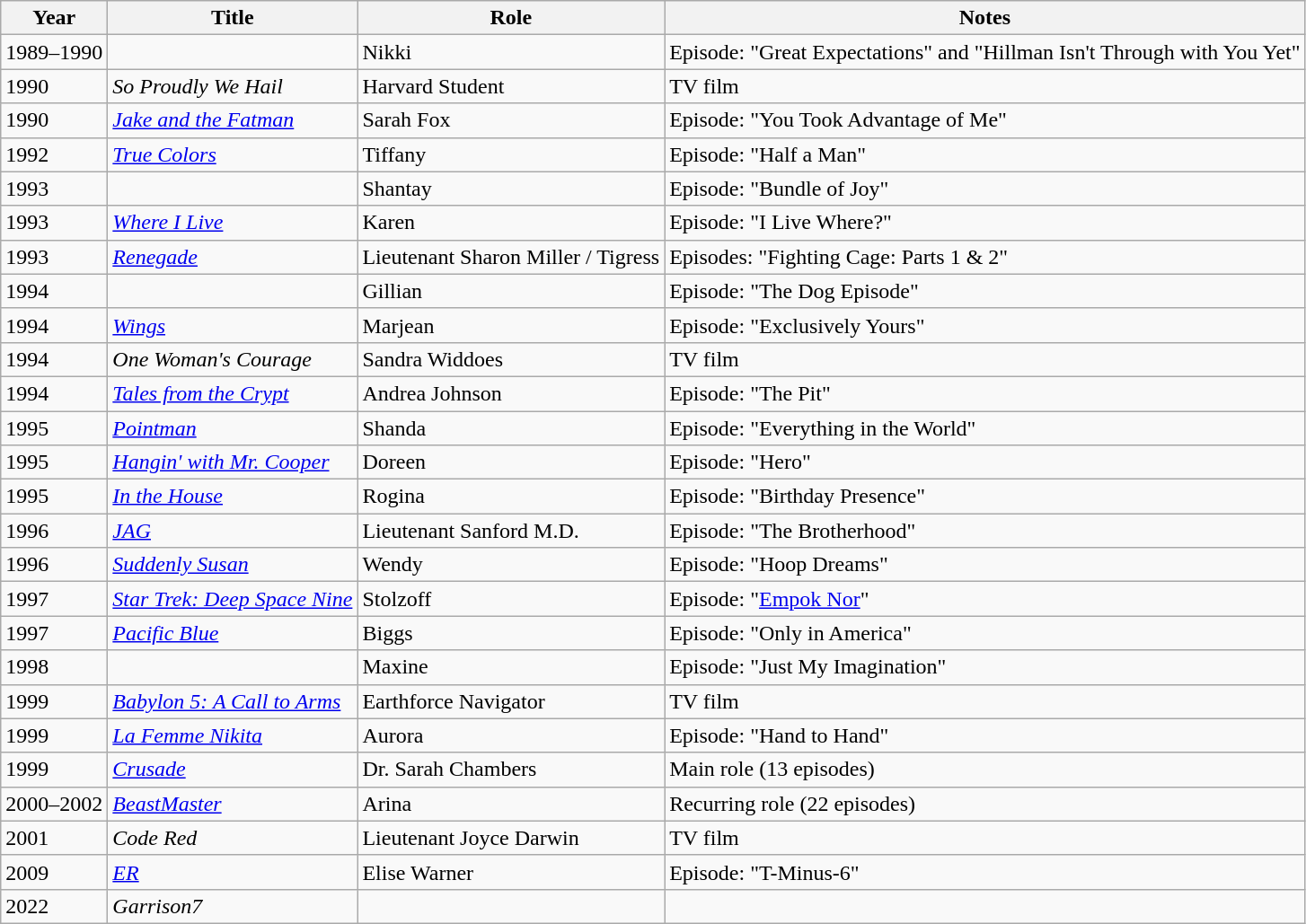<table class="wikitable sortable">
<tr>
<th>Year</th>
<th>Title</th>
<th>Role</th>
<th class="unsortable">Notes</th>
</tr>
<tr>
<td>1989–1990</td>
<td><em></em></td>
<td>Nikki</td>
<td>Episode: "Great Expectations" and "Hillman Isn't Through  with You Yet"</td>
</tr>
<tr>
<td>1990</td>
<td><em>So Proudly We Hail</em></td>
<td>Harvard Student</td>
<td>TV film</td>
</tr>
<tr>
<td>1990</td>
<td><em><a href='#'>Jake and the Fatman</a></em></td>
<td>Sarah Fox</td>
<td>Episode: "You Took Advantage of Me"</td>
</tr>
<tr>
<td>1992</td>
<td><em><a href='#'>True Colors</a></em></td>
<td>Tiffany</td>
<td>Episode: "Half a Man"</td>
</tr>
<tr>
<td>1993</td>
<td><em></em></td>
<td>Shantay</td>
<td>Episode: "Bundle of Joy"</td>
</tr>
<tr>
<td>1993</td>
<td><em><a href='#'>Where I Live</a></em></td>
<td>Karen</td>
<td>Episode: "I Live Where?"</td>
</tr>
<tr>
<td>1993</td>
<td><em><a href='#'>Renegade</a></em></td>
<td>Lieutenant Sharon Miller / Tigress</td>
<td>Episodes: "Fighting Cage: Parts 1 & 2"</td>
</tr>
<tr>
<td>1994</td>
<td><em></em></td>
<td>Gillian</td>
<td>Episode: "The Dog Episode"</td>
</tr>
<tr>
<td>1994</td>
<td><em><a href='#'>Wings</a></em></td>
<td>Marjean</td>
<td>Episode: "Exclusively Yours"</td>
</tr>
<tr>
<td>1994</td>
<td><em>One Woman's Courage</em></td>
<td>Sandra Widdoes</td>
<td>TV film</td>
</tr>
<tr>
<td>1994</td>
<td><em><a href='#'>Tales from the Crypt</a></em></td>
<td>Andrea Johnson</td>
<td>Episode: "The Pit"</td>
</tr>
<tr>
<td>1995</td>
<td><em><a href='#'>Pointman</a></em></td>
<td>Shanda</td>
<td>Episode: "Everything in the World"</td>
</tr>
<tr>
<td>1995</td>
<td><em><a href='#'>Hangin' with Mr. Cooper</a></em></td>
<td>Doreen</td>
<td>Episode: "Hero"</td>
</tr>
<tr>
<td>1995</td>
<td><em><a href='#'>In the House</a></em></td>
<td>Rogina</td>
<td>Episode: "Birthday Presence"</td>
</tr>
<tr>
<td>1996</td>
<td><em><a href='#'>JAG</a></em></td>
<td>Lieutenant Sanford M.D.</td>
<td>Episode: "The Brotherhood"</td>
</tr>
<tr>
<td>1996</td>
<td><em><a href='#'>Suddenly Susan</a></em></td>
<td>Wendy</td>
<td>Episode: "Hoop Dreams"</td>
</tr>
<tr>
<td>1997</td>
<td><em><a href='#'>Star Trek: Deep Space Nine</a></em></td>
<td>Stolzoff</td>
<td>Episode: "<a href='#'>Empok Nor</a>"</td>
</tr>
<tr>
<td>1997</td>
<td><em><a href='#'>Pacific Blue</a></em></td>
<td>Biggs</td>
<td>Episode: "Only in America"</td>
</tr>
<tr>
<td>1998</td>
<td><em></em></td>
<td>Maxine</td>
<td>Episode: "Just My Imagination"</td>
</tr>
<tr>
<td>1999</td>
<td><em><a href='#'>Babylon 5: A Call to Arms</a></em></td>
<td>Earthforce Navigator</td>
<td>TV film</td>
</tr>
<tr>
<td>1999</td>
<td><em><a href='#'>La Femme Nikita</a></em></td>
<td>Aurora</td>
<td>Episode: "Hand to Hand"</td>
</tr>
<tr>
<td>1999</td>
<td><em><a href='#'>Crusade</a></em></td>
<td>Dr. Sarah Chambers</td>
<td>Main role (13 episodes)</td>
</tr>
<tr>
<td>2000–2002</td>
<td><em><a href='#'>BeastMaster</a></em></td>
<td>Arina</td>
<td>Recurring role (22 episodes)</td>
</tr>
<tr>
<td>2001</td>
<td><em>Code Red</em></td>
<td>Lieutenant Joyce Darwin</td>
<td>TV film</td>
</tr>
<tr>
<td>2009</td>
<td><em><a href='#'>ER</a></em></td>
<td>Elise Warner</td>
<td>Episode: "T-Minus-6"</td>
</tr>
<tr>
<td>2022</td>
<td><em>Garrison7</em></td>
<td></td>
<td></td>
</tr>
</table>
